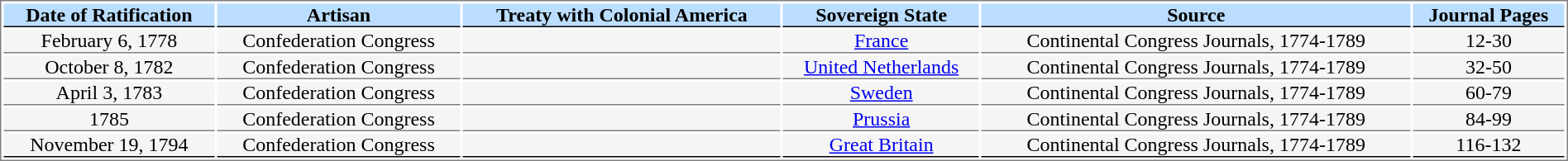<table style="border:1px solid gray; align:left;width:100%" cellspacing=2 cellpadding=0>
<tr style="font-weight:bold; text-align:center; background:#bbddff; color:black;">
<th style=" border-bottom:1.5px solid black">Date of Ratification</th>
<th style=" border-bottom:1.5px solid black">Artisan</th>
<th style=" border-bottom:1.5px solid black">Treaty with Colonial America</th>
<th style=" border-bottom:1.5px solid black">Sovereign State</th>
<th style=" border-bottom:1.5px solid black">Source</th>
<th style=" border-bottom:1.5px solid black">Journal Pages</th>
</tr>
<tr>
<td style="border-bottom:1px solid gray; background:#F5F5F5; text-align:center;">February 6, 1778</td>
<td style="border-bottom:1px solid gray; background:#F5F5F5; text-align:center;">Confederation Congress</td>
<td style="border-bottom:1px solid gray; background:#F5F5F5; text-align:center;"></td>
<td style="border-bottom:1px solid gray; background:#F5F5F5; text-align:center;"><a href='#'>France</a></td>
<td style="border-bottom:1px solid gray; background:#F5F5F5; text-align:center;">Continental Congress Journals, 1774-1789</td>
<td style="border-bottom:1px solid gray; background:#F5F5F5; text-align:center;">12-30</td>
</tr>
<tr>
<td style="border-bottom:1px solid gray; background:#F5F5F5; text-align:center;">October 8, 1782</td>
<td style="border-bottom:1px solid gray; background:#F5F5F5; text-align:center;">Confederation Congress</td>
<td style="border-bottom:1px solid gray; background:#F5F5F5; text-align:center;"></td>
<td style="border-bottom:1px solid gray; background:#F5F5F5; text-align:center;"><a href='#'>United Netherlands</a></td>
<td style="border-bottom:1px solid gray; background:#F5F5F5; text-align:center;">Continental Congress Journals, 1774-1789</td>
<td style="border-bottom:1px solid gray; background:#F5F5F5; text-align:center;">32-50</td>
</tr>
<tr>
<td style="border-bottom:1px solid gray; background:#F5F5F5; text-align:center;">April 3, 1783</td>
<td style="border-bottom:1px solid gray; background:#F5F5F5; text-align:center;">Confederation Congress</td>
<td style="border-bottom:1px solid gray; background:#F5F5F5; text-align:center;"></td>
<td style="border-bottom:1px solid gray; background:#F5F5F5; text-align:center;"><a href='#'>Sweden</a></td>
<td style="border-bottom:1px solid gray; background:#F5F5F5; text-align:center;">Continental Congress Journals, 1774-1789</td>
<td style="border-bottom:1px solid gray; background:#F5F5F5; text-align:center;">60-79</td>
</tr>
<tr>
<td style="border-bottom:1px solid gray; background:#F5F5F5; text-align:center;">1785</td>
<td style="border-bottom:1px solid gray; background:#F5F5F5; text-align:center;">Confederation Congress</td>
<td style="border-bottom:1px solid gray; background:#F5F5F5; text-align:center;"></td>
<td style="border-bottom:1px solid gray; background:#F5F5F5; text-align:center;"><a href='#'>Prussia</a></td>
<td style="border-bottom:1px solid gray; background:#F5F5F5; text-align:center;">Continental Congress Journals, 1774-1789</td>
<td style="border-bottom:1px solid gray; background:#F5F5F5; text-align:center;">84-99</td>
</tr>
<tr>
<td style="border-bottom:1.5px solid black; background:#F5F5F5; text-align:center;">November 19, 1794</td>
<td style="border-bottom:1.5px solid black; background:#F5F5F5; text-align:center;">Confederation Congress</td>
<td style="border-bottom:1.5px solid black; background:#F5F5F5; text-align:center;"></td>
<td style="border-bottom:1.5px solid black; background:#F5F5F5; text-align:center;"><a href='#'>Great Britain</a></td>
<td style="border-bottom:1.5px solid black; background:#F5F5F5; text-align:center;">Continental Congress Journals, 1774-1789</td>
<td style="border-bottom:1.5px solid black; background:#F5F5F5; text-align:center;">116-132</td>
</tr>
</table>
